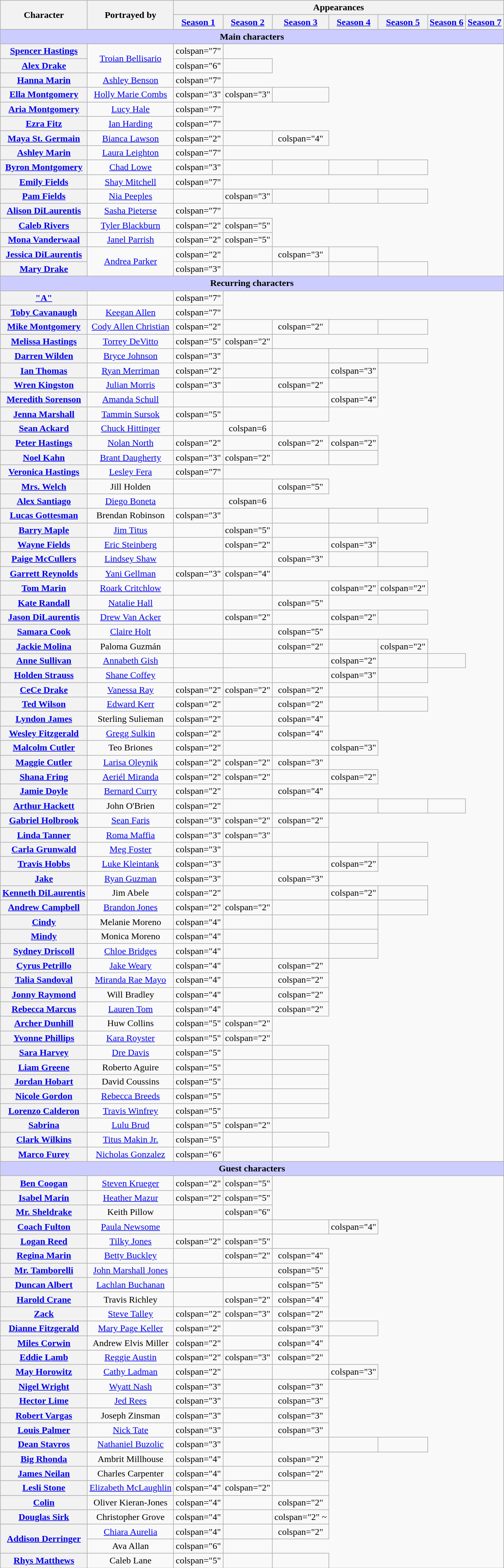<table class="wikitable plainrowheaders" style="text-align:center; font-size:100%; width:auto">
<tr>
<th scope="col" rowspan="2">Character</th>
<th scope="col" rowspan="2">Portrayed by</th>
<th scope="col" colspan="9">Appearances</th>
</tr>
<tr>
<th scope="col"><a href='#'>Season 1</a></th>
<th scope="col"><a href='#'>Season 2</a></th>
<th scope="col"><a href='#'>Season 3</a></th>
<th scope="col"><a href='#'>Season 4</a></th>
<th scope="col"><a href='#'>Season 5</a></th>
<th scope="col"><a href='#'>Season 6</a></th>
<th scope="col"><a href='#'>Season 7</a></th>
</tr>
<tr>
<th colspan="11" style="background-color:#ccccff;">Main characters</th>
</tr>
<tr>
<th scope="row"><a href='#'>Spencer Hastings</a></th>
<td rowspan="2"><a href='#'>Troian Bellisario</a></td>
<td>colspan="7" </td>
</tr>
<tr>
<th scope="row"><a href='#'>Alex Drake</a></th>
<td>colspan="6" </td>
<td></td>
</tr>
<tr>
<th scope="row"><a href='#'>Hanna Marin</a></th>
<td><a href='#'>Ashley Benson</a></td>
<td>colspan="7" </td>
</tr>
<tr>
<th scope="row"><a href='#'>Ella Montgomery</a></th>
<td><a href='#'>Holly Marie Combs</a></td>
<td>colspan="3" </td>
<td>colspan="3" </td>
<td></td>
</tr>
<tr>
<th scope="row"><a href='#'>Aria Montgomery</a></th>
<td><a href='#'>Lucy Hale</a></td>
<td>colspan="7" </td>
</tr>
<tr>
<th scope="row"><a href='#'>Ezra Fitz</a></th>
<td><a href='#'>Ian Harding</a></td>
<td>colspan="7" </td>
</tr>
<tr>
<th scope="row"><a href='#'>Maya St. Germain</a></th>
<td><a href='#'>Bianca Lawson</a></td>
<td>colspan="2" </td>
<td></td>
<td>colspan="4" </td>
</tr>
<tr>
<th scope="row"><a href='#'>Ashley Marin</a></th>
<td><a href='#'>Laura Leighton</a></td>
<td>colspan="7" </td>
</tr>
<tr>
<th scope="row"><a href='#'>Byron Montgomery</a></th>
<td><a href='#'>Chad Lowe</a></td>
<td>colspan="3" </td>
<td></td>
<td></td>
<td></td>
<td></td>
</tr>
<tr>
<th scope="row"><a href='#'>Emily Fields</a></th>
<td><a href='#'>Shay Mitchell</a></td>
<td>colspan="7" </td>
</tr>
<tr>
<th scope="row"><a href='#'>Pam Fields</a></th>
<td><a href='#'>Nia Peeples</a></td>
<td></td>
<td>colspan="3" </td>
<td></td>
<td></td>
<td></td>
</tr>
<tr>
<th scope="row"><a href='#'>Alison DiLaurentis</a></th>
<td><a href='#'>Sasha Pieterse</a></td>
<td>colspan="7" </td>
</tr>
<tr>
<th scope="row"><a href='#'>Caleb Rivers</a></th>
<td><a href='#'>Tyler Blackburn</a></td>
<td>colspan="2" </td>
<td>colspan="5" </td>
</tr>
<tr>
<th scope="row"><a href='#'>Mona Vanderwaal</a></th>
<td><a href='#'>Janel Parrish</a></td>
<td>colspan="2" </td>
<td>colspan="5" </td>
</tr>
<tr>
<th scope="row"><a href='#'>Jessica DiLaurentis</a></th>
<td rowspan="2"><a href='#'>Andrea Parker</a></td>
<td>colspan="2" </td>
<td></td>
<td>colspan="3" </td>
<td></td>
</tr>
<tr>
<th scope="row"><a href='#'>Mary Drake</a></th>
<td>colspan="3" </td>
<td></td>
<td></td>
<td></td>
<td></td>
</tr>
<tr>
<th colspan="10" style="background-color:#ccccff;">Recurring characters</th>
</tr>
<tr>
<th scope="row"><a href='#'>"A"</a></th>
<td></td>
<td>colspan="7" </td>
</tr>
<tr>
<th scope="row"><a href='#'>Toby Cavanaugh</a></th>
<td><a href='#'>Keegan Allen</a></td>
<td>colspan="7" </td>
</tr>
<tr>
<th scope="row"><a href='#'>Mike Montgomery</a></th>
<td><a href='#'>Cody Allen Christian</a></td>
<td>colspan="2" </td>
<td></td>
<td>colspan="2" </td>
<td></td>
<td></td>
</tr>
<tr>
<th scope="row"><a href='#'>Melissa Hastings</a></th>
<td><a href='#'>Torrey DeVitto</a></td>
<td>colspan="5" </td>
<td>colspan="2" </td>
</tr>
<tr>
<th scope="row"><a href='#'>Darren Wilden</a></th>
<td><a href='#'>Bryce Johnson</a></td>
<td>colspan="3" </td>
<td></td>
<td></td>
<td></td>
<td></td>
</tr>
<tr>
<th scope="row"><a href='#'>Ian Thomas</a></th>
<td><a href='#'>Ryan Merriman</a></td>
<td>colspan="2" </td>
<td></td>
<td></td>
<td>colspan="3" </td>
</tr>
<tr>
<th scope="row"><a href='#'>Wren Kingston</a></th>
<td><a href='#'>Julian Morris</a></td>
<td>colspan="3" </td>
<td></td>
<td>colspan="2" </td>
<td></td>
</tr>
<tr>
<th scope="row"><a href='#'>Meredith Sorenson</a></th>
<td><a href='#'>Amanda Schull</a></td>
<td></td>
<td></td>
<td></td>
<td>colspan="4" </td>
</tr>
<tr>
<th scope="row"><a href='#'>Jenna Marshall</a></th>
<td><a href='#'>Tammin Sursok</a></td>
<td>colspan="5" </td>
<td></td>
<td></td>
</tr>
<tr>
<th scope="row"><a href='#'>Sean Ackard</a></th>
<td><a href='#'>Chuck Hittinger</a></td>
<td></td>
<td>colspan=6 </td>
</tr>
<tr>
<th scope="row"><a href='#'>Peter Hastings</a></th>
<td><a href='#'>Nolan North</a></td>
<td>colspan="2" </td>
<td></td>
<td>colspan="2" </td>
<td>colspan="2" </td>
</tr>
<tr>
<th scope="row"><a href='#'>Noel Kahn</a></th>
<td><a href='#'>Brant Daugherty</a></td>
<td>colspan="3" </td>
<td>colspan="2" </td>
<td></td>
<td></td>
</tr>
<tr>
<th scope="row"><a href='#'>Veronica Hastings</a></th>
<td><a href='#'>Lesley Fera</a></td>
<td>colspan="7" </td>
</tr>
<tr>
<th scope="row"><a href='#'>Mrs. Welch</a></th>
<td>Jill Holden</td>
<td></td>
<td></td>
<td>colspan="5" </td>
</tr>
<tr>
<th scope="row"><a href='#'>Alex Santiago</a></th>
<td><a href='#'>Diego Boneta</a></td>
<td></td>
<td>colspan=6 </td>
</tr>
<tr>
<th scope="row"><a href='#'>Lucas Gottesman</a></th>
<td>Brendan Robinson</td>
<td>colspan="3" </td>
<td></td>
<td></td>
<td></td>
<td></td>
</tr>
<tr>
<th scope="row"><a href='#'>Barry Maple</a></th>
<td><a href='#'>Jim Titus</a></td>
<td></td>
<td>colspan="5" </td>
<td></td>
</tr>
<tr>
<th scope="row"><a href='#'>Wayne Fields</a></th>
<td><a href='#'>Eric Steinberg</a></td>
<td></td>
<td>colspan="2" </td>
<td></td>
<td>colspan="3" </td>
</tr>
<tr>
<th scope="row"><a href='#'>Paige McCullers</a></th>
<td><a href='#'>Lindsey Shaw</a></td>
<td></td>
<td></td>
<td>colspan="3" </td>
<td></td>
<td></td>
</tr>
<tr>
<th scope="row"><a href='#'>Garrett Reynolds</a></th>
<td><a href='#'>Yani Gellman</a></td>
<td>colspan="3" </td>
<td>colspan="4" </td>
</tr>
<tr>
<th scope="row"><a href='#'>Tom Marin</a></th>
<td><a href='#'>Roark Critchlow</a></td>
<td></td>
<td></td>
<td></td>
<td>colspan="2" </td>
<td>colspan="2" </td>
</tr>
<tr>
<th scope="row"><a href='#'>Kate Randall</a></th>
<td><a href='#'>Natalie Hall</a></td>
<td></td>
<td></td>
<td>colspan="5" </td>
</tr>
<tr>
<th scope="row"><a href='#'>Jason DiLaurentis</a></th>
<td><a href='#'>Drew Van Acker</a></td>
<td></td>
<td>colspan="2" </td>
<td></td>
<td>colspan="2" </td>
<td></td>
</tr>
<tr>
<th scope="row"><a href='#'>Samara Cook</a></th>
<td><a href='#'>Claire Holt</a></td>
<td></td>
<td></td>
<td>colspan="5" </td>
</tr>
<tr>
<th scope="row"><a href='#'>Jackie Molina</a></th>
<td>Paloma Guzmán</td>
<td></td>
<td></td>
<td>colspan="2" </td>
<td></td>
<td>colspan="2" </td>
</tr>
<tr>
<th scope="row"><a href='#'>Anne Sullivan</a></th>
<td><a href='#'>Annabeth Gish</a></td>
<td></td>
<td></td>
<td></td>
<td>colspan="2" </td>
<td></td>
<td></td>
</tr>
<tr>
<th scope="row"><a href='#'>Holden Strauss</a></th>
<td><a href='#'>Shane Coffey</a></td>
<td></td>
<td></td>
<td></td>
<td>colspan="3" </td>
<td></td>
</tr>
<tr>
<th scope="row"><a href='#'>CeCe Drake</a></th>
<td><a href='#'>Vanessa Ray</a></td>
<td>colspan="2" </td>
<td>colspan="2" </td>
<td>colspan="2" </td>
<td></td>
</tr>
<tr>
<th scope="row"><a href='#'>Ted Wilson</a></th>
<td><a href='#'>Edward Kerr</a></td>
<td>colspan="2" </td>
<td></td>
<td>colspan="2" </td>
<td></td>
<td></td>
</tr>
<tr>
<th scope="row"><a href='#'>Lyndon James</a></th>
<td>Sterling Sulieman</td>
<td>colspan="2" </td>
<td></td>
<td>colspan="4" </td>
</tr>
<tr>
<th scope="row"><a href='#'>Wesley Fitzgerald</a></th>
<td><a href='#'>Gregg Sulkin</a></td>
<td>colspan="2" </td>
<td></td>
<td>colspan="4" </td>
</tr>
<tr>
<th scope="row"><a href='#'>Malcolm Cutler</a></th>
<td>Teo Briones</td>
<td>colspan="2" </td>
<td></td>
<td></td>
<td>colspan="3" </td>
</tr>
<tr>
<th scope="row"><a href='#'>Maggie Cutler</a></th>
<td><a href='#'>Larisa Oleynik</a></td>
<td>colspan="2" </td>
<td>colspan="2" </td>
<td>colspan="3" </td>
</tr>
<tr>
<th scope="row"><a href='#'>Shana Fring</a></th>
<td><a href='#'>Aeriél Miranda</a></td>
<td>colspan="2" </td>
<td>colspan="2" </td>
<td></td>
<td>colspan="2" </td>
</tr>
<tr>
<th scope="row"><a href='#'>Jamie Doyle</a></th>
<td><a href='#'>Bernard Curry</a></td>
<td>colspan="2" </td>
<td></td>
<td>colspan="4" </td>
</tr>
<tr>
<th scope="row"><a href='#'>Arthur Hackett</a></th>
<td>John O'Brien</td>
<td>colspan="2" </td>
<td></td>
<td></td>
<td></td>
<td></td>
<td></td>
</tr>
<tr>
<th scope="row"><a href='#'>Gabriel Holbrook</a></th>
<td><a href='#'>Sean Faris</a></td>
<td>colspan="3" </td>
<td>colspan="2" </td>
<td>colspan="2" </td>
</tr>
<tr>
<th scope="row"><a href='#'>Linda Tanner</a></th>
<td><a href='#'>Roma Maffia</a></td>
<td>colspan="3" </td>
<td>colspan="3" </td>
<td></td>
</tr>
<tr>
<th scope="row"><a href='#'>Carla Grunwald</a></th>
<td><a href='#'>Meg Foster</a></td>
<td>colspan="3" </td>
<td></td>
<td></td>
<td></td>
<td></td>
</tr>
<tr>
<th scope="row"><a href='#'>Travis Hobbs</a></th>
<td><a href='#'>Luke Kleintank</a></td>
<td>colspan="3" </td>
<td></td>
<td></td>
<td>colspan="2" </td>
</tr>
<tr>
<th scope="row"><a href='#'>Jake</a></th>
<td><a href='#'>Ryan Guzman</a></td>
<td>colspan="3" </td>
<td></td>
<td>colspan="3" </td>
</tr>
<tr>
<th scope="row"><a href='#'>Kenneth DiLaurentis</a></th>
<td>Jim Abele</td>
<td>colspan="2" </td>
<td></td>
<td></td>
<td>colspan="2" </td>
<td></td>
</tr>
<tr>
<th scope="row"><a href='#'>Andrew Campbell</a></th>
<td><a href='#'>Brandon Jones</a></td>
<td>colspan="2" </td>
<td>colspan="2" </td>
<td></td>
<td></td>
<td></td>
</tr>
<tr>
<th scope="row"><a href='#'>Cindy</a></th>
<td>Melanie Moreno</td>
<td>colspan="4" </td>
<td></td>
<td></td>
<td></td>
</tr>
<tr>
<th scope="row"><a href='#'>Mindy</a></th>
<td>Monica Moreno</td>
<td>colspan="4" </td>
<td></td>
<td></td>
<td></td>
</tr>
<tr>
<th scope="row"><a href='#'>Sydney Driscoll</a></th>
<td><a href='#'>Chloe Bridges</a></td>
<td>colspan="4" </td>
<td></td>
<td></td>
<td></td>
</tr>
<tr>
<th scope="row"><a href='#'>Cyrus Petrillo</a></th>
<td><a href='#'>Jake Weary</a></td>
<td>colspan="4" </td>
<td></td>
<td>colspan="2" </td>
</tr>
<tr>
<th scope="row"><a href='#'>Talia Sandoval</a></th>
<td><a href='#'>Miranda Rae Mayo</a></td>
<td>colspan="4" </td>
<td></td>
<td>colspan="2" </td>
</tr>
<tr>
<th scope="row"><a href='#'>Jonny Raymond</a></th>
<td>Will Bradley</td>
<td>colspan="4" </td>
<td></td>
<td>colspan="2" </td>
</tr>
<tr>
<th scope="row"><a href='#'>Rebecca Marcus</a></th>
<td><a href='#'>Lauren Tom</a></td>
<td>colspan="4" </td>
<td></td>
<td>colspan="2" </td>
</tr>
<tr>
<th scope="row"><a href='#'>Archer Dunhill</a></th>
<td>Huw Collins</td>
<td>colspan="5" </td>
<td>colspan="2" </td>
</tr>
<tr>
<th scope="row"><a href='#'>Yvonne Phillips</a></th>
<td><a href='#'>Kara Royster</a></td>
<td>colspan="5" </td>
<td>colspan="2" </td>
</tr>
<tr>
<th scope="row"><a href='#'>Sara Harvey</a></th>
<td><a href='#'>Dre Davis</a></td>
<td>colspan="5" </td>
<td></td>
<td></td>
</tr>
<tr>
<th scope="row"><a href='#'>Liam Greene</a></th>
<td>Roberto Aguire</td>
<td>colspan="5" </td>
<td></td>
<td></td>
</tr>
<tr>
<th scope="row"><a href='#'>Jordan Hobart</a></th>
<td>David Coussins</td>
<td>colspan="5" </td>
<td></td>
<td></td>
</tr>
<tr>
<th scope="row"><a href='#'>Nicole Gordon</a></th>
<td><a href='#'>Rebecca Breeds</a></td>
<td>colspan="5" </td>
<td></td>
<td></td>
</tr>
<tr>
<th scope="row"><a href='#'>Lorenzo Calderon</a></th>
<td><a href='#'>Travis Winfrey</a></td>
<td>colspan="5" </td>
<td></td>
<td></td>
</tr>
<tr>
<th scope="row"><a href='#'>Sabrina</a></th>
<td><a href='#'>Lulu Brud</a></td>
<td>colspan="5" </td>
<td>colspan="2" </td>
</tr>
<tr>
<th scope="row"><a href='#'>Clark Wilkins</a></th>
<td><a href='#'>Titus Makin Jr.</a></td>
<td>colspan="5" </td>
<td></td>
<td></td>
</tr>
<tr>
<th scope="row"><a href='#'>Marco Furey</a></th>
<td><a href='#'>Nicholas Gonzalez</a></td>
<td>colspan="6" </td>
<td></td>
</tr>
<tr>
<th colspan="10" style="background-color:#ccccff;">Guest characters</th>
</tr>
<tr>
<th scope="row"><a href='#'>Ben Coogan</a></th>
<td><a href='#'>Steven Krueger</a></td>
<td>colspan="2" </td>
<td>colspan="5" </td>
</tr>
<tr>
<th scope="row"><a href='#'>Isabel Marin</a></th>
<td><a href='#'>Heather Mazur</a></td>
<td>colspan="2" </td>
<td>colspan="5" </td>
</tr>
<tr>
<th scope="row"><a href='#'>Mr. Sheldrake</a></th>
<td>Keith Pillow</td>
<td></td>
<td>colspan="6" </td>
</tr>
<tr>
<th scope="row"><a href='#'>Coach Fulton</a></th>
<td><a href='#'>Paula Newsome</a></td>
<td></td>
<td></td>
<td></td>
<td>colspan="4" </td>
</tr>
<tr>
<th scope="row"><a href='#'>Logan Reed</a></th>
<td><a href='#'>Tilky Jones</a></td>
<td>colspan="2" </td>
<td>colspan="5" </td>
</tr>
<tr>
<th scope="row"><a href='#'>Regina Marin</a></th>
<td><a href='#'>Betty Buckley</a></td>
<td></td>
<td>colspan="2" </td>
<td>colspan="4" </td>
</tr>
<tr>
<th scope="row"><a href='#'>Mr. Tamborelli</a></th>
<td><a href='#'>John Marshall Jones</a></td>
<td></td>
<td></td>
<td>colspan="5" </td>
</tr>
<tr>
<th scope="row"><a href='#'>Duncan Albert</a></th>
<td><a href='#'>Lachlan Buchanan</a></td>
<td></td>
<td></td>
<td>colspan="5" </td>
</tr>
<tr>
<th scope="row"><a href='#'>Harold Crane</a></th>
<td>Travis Richley</td>
<td></td>
<td>colspan="2" </td>
<td>colspan="4" </td>
</tr>
<tr>
<th scope="row"><a href='#'>Zack</a></th>
<td><a href='#'>Steve Talley</a></td>
<td>colspan="2" </td>
<td>colspan="3" </td>
<td>colspan="2" </td>
</tr>
<tr>
<th scope="row"><a href='#'>Dianne Fitzgerald</a></th>
<td><a href='#'>Mary Page Keller</a></td>
<td>colspan="2" </td>
<td></td>
<td>colspan="3" </td>
<td></td>
</tr>
<tr>
<th scope="row"><a href='#'>Miles Corwin</a></th>
<td>Andrew Elvis Miller</td>
<td>colspan="2" </td>
<td></td>
<td>colspan="4" </td>
</tr>
<tr>
<th scope="row"><a href='#'>Eddie Lamb</a></th>
<td><a href='#'>Reggie Austin</a></td>
<td>colspan="2" </td>
<td>colspan="3" </td>
<td>colspan="2" </td>
</tr>
<tr>
<th scope="row"><a href='#'>May Horowitz</a></th>
<td><a href='#'>Cathy Ladman</a></td>
<td>colspan="2" </td>
<td></td>
<td></td>
<td>colspan="3" </td>
</tr>
<tr>
<th scope="row"><a href='#'>Nigel Wright</a></th>
<td><a href='#'>Wyatt Nash</a></td>
<td>colspan="3" </td>
<td></td>
<td>colspan="3" </td>
</tr>
<tr>
<th scope="row"><a href='#'>Hector Lime</a></th>
<td><a href='#'>Jed Rees</a></td>
<td>colspan="3" </td>
<td></td>
<td>colspan="3" </td>
</tr>
<tr>
<th scope="row"><a href='#'>Robert Vargas</a></th>
<td>Joseph Zinsman</td>
<td>colspan="3" </td>
<td></td>
<td>colspan="3" </td>
</tr>
<tr>
<th scope="row"><a href='#'>Louis Palmer</a></th>
<td><a href='#'>Nick Tate</a></td>
<td>colspan="3" </td>
<td></td>
<td>colspan="3" </td>
</tr>
<tr>
<th scope="row"><a href='#'>Dean Stavros</a></th>
<td><a href='#'>Nathaniel Buzolic</a></td>
<td>colspan="3" </td>
<td></td>
<td></td>
<td></td>
<td></td>
</tr>
<tr>
<th scope="row"><a href='#'>Big Rhonda</a></th>
<td>Ambrit Millhouse</td>
<td>colspan="4" </td>
<td></td>
<td>colspan="2" </td>
</tr>
<tr>
<th scope="row"><a href='#'>James Neilan</a></th>
<td>Charles Carpenter</td>
<td>colspan="4" </td>
<td></td>
<td>colspan="2" </td>
</tr>
<tr>
<th scope="row"><a href='#'>Lesli Stone</a></th>
<td><a href='#'>Elizabeth McLaughlin</a></td>
<td>colspan="4" </td>
<td>colspan="2" </td>
<td></td>
</tr>
<tr>
<th scope="row"><a href='#'>Colin</a></th>
<td>Oliver Kieran-Jones</td>
<td>colspan="4" </td>
<td></td>
<td>colspan="2" </td>
</tr>
<tr>
<th scope="row"><a href='#'>Douglas Sirk</a></th>
<td>Christopher Grove</td>
<td>colspan="4" </td>
<td></td>
<td>colspan="2" ~</td>
</tr>
<tr>
<th scope="row" rowspan="2"><a href='#'>Addison Derringer</a></th>
<td><a href='#'>Chiara Aurelia</a> </td>
<td>colspan="4" </td>
<td></td>
<td>colspan="2" </td>
</tr>
<tr>
<td>Ava Allan</td>
<td>colspan="6" </td>
<td></td>
</tr>
<tr>
<th scope="row"><a href='#'>Rhys Matthews</a></th>
<td>Caleb Lane</td>
<td>colspan="5" </td>
<td></td>
<td></td>
</tr>
</table>
